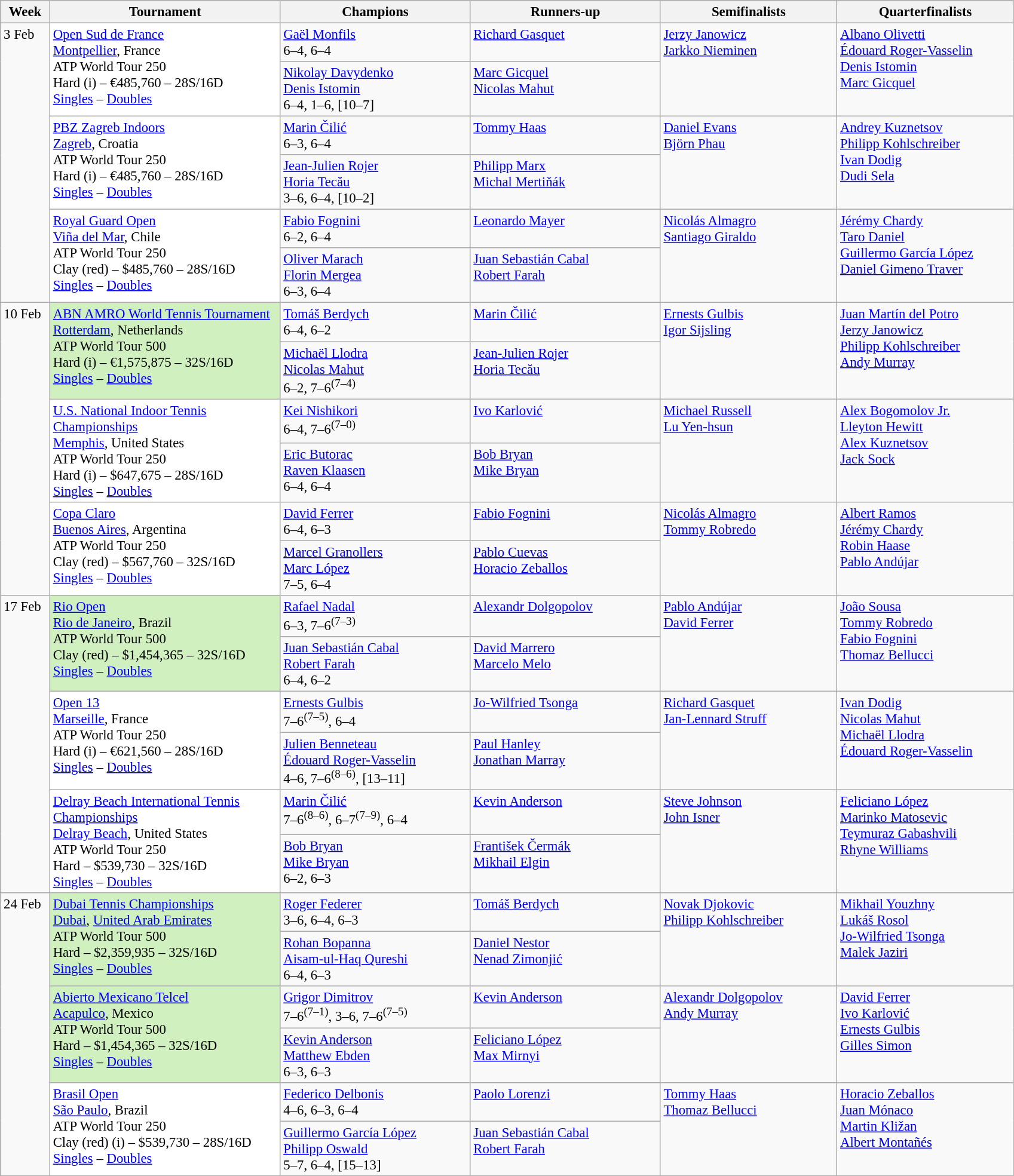<table class=wikitable style=font-size:95%>
<tr>
<th style="width:48px;">Week</th>
<th style="width:250px;">Tournament</th>
<th style="width:205px;">Champions</th>
<th style="width:205px;">Runners-up</th>
<th style="width:190px;">Semifinalists</th>
<th style="width:190px;">Quarterfinalists</th>
</tr>
<tr valign=top>
<td rowspan=6>3 Feb</td>
<td bgcolor=ffffff rowspan=2><a href='#'>Open Sud de France</a><br> <a href='#'>Montpellier</a>, France<br>ATP World Tour 250<br>Hard (i) – €485,760 – 28S/16D<br><a href='#'>Singles</a> – <a href='#'>Doubles</a></td>
<td> <a href='#'>Gaël Monfils</a> <br>6–4, 6–4</td>
<td> <a href='#'>Richard Gasquet</a></td>
<td rowspan=2> <a href='#'>Jerzy Janowicz</a><br> <a href='#'>Jarkko Nieminen</a></td>
<td rowspan=2> <a href='#'>Albano Olivetti</a><br> <a href='#'>Édouard Roger-Vasselin</a><br>  <a href='#'>Denis Istomin</a><br> <a href='#'>Marc Gicquel</a></td>
</tr>
<tr valign=top>
<td> <a href='#'>Nikolay Davydenko</a><br> <a href='#'>Denis Istomin</a><br>6–4, 1–6, [10–7]</td>
<td> <a href='#'>Marc Gicquel</a><br> <a href='#'>Nicolas Mahut</a></td>
</tr>
<tr valign=top>
<td bgcolor=ffffff rowspan=2><a href='#'>PBZ Zagreb Indoors</a><br> <a href='#'>Zagreb</a>, Croatia<br>ATP World Tour 250<br>Hard (i) – €485,760 – 28S/16D<br><a href='#'>Singles</a> – <a href='#'>Doubles</a></td>
<td> <a href='#'>Marin Čilić</a> <br>6–3, 6–4</td>
<td>  <a href='#'>Tommy Haas</a></td>
<td rowspan=2> <a href='#'>Daniel Evans</a><br> <a href='#'>Björn Phau</a></td>
<td rowspan=2> <a href='#'>Andrey Kuznetsov</a> <br> <a href='#'>Philipp Kohlschreiber</a><br>  <a href='#'>Ivan Dodig</a> <br> <a href='#'>Dudi Sela</a></td>
</tr>
<tr valign=top>
<td> <a href='#'>Jean-Julien Rojer</a><br> <a href='#'>Horia Tecău</a><br>3–6, 6–4, [10–2]</td>
<td> <a href='#'>Philipp Marx</a><br> <a href='#'>Michal Mertiňák</a></td>
</tr>
<tr valign=top>
<td bgcolor=ffffff rowspan=2><a href='#'>Royal Guard Open</a><br> <a href='#'>Viña del Mar</a>, Chile<br>ATP World Tour 250<br>Clay (red) – $485,760 – 28S/16D<br><a href='#'>Singles</a> – <a href='#'>Doubles</a></td>
<td> <a href='#'>Fabio Fognini</a> <br>6–2, 6–4</td>
<td> <a href='#'>Leonardo Mayer</a></td>
<td rowspan=2> <a href='#'>Nicolás Almagro</a> <br> <a href='#'>Santiago Giraldo</a></td>
<td rowspan=2> <a href='#'>Jérémy Chardy</a><br> <a href='#'>Taro Daniel</a><br>  <a href='#'>Guillermo García López</a><br> <a href='#'>Daniel Gimeno Traver</a></td>
</tr>
<tr valign=top>
<td> <a href='#'>Oliver Marach</a><br> <a href='#'>Florin Mergea</a><br>6–3, 6–4</td>
<td> <a href='#'>Juan Sebastián Cabal</a><br> <a href='#'>Robert Farah</a></td>
</tr>
<tr valign=top>
<td rowspan=6>10 Feb</td>
<td bgcolor=d0f0c0 rowspan=2><a href='#'>ABN AMRO World Tennis Tournament</a><br> <a href='#'>Rotterdam</a>, Netherlands<br>ATP World Tour 500<br>Hard (i) – €1,575,875 – 32S/16D<br><a href='#'>Singles</a> – <a href='#'>Doubles</a></td>
<td> <a href='#'>Tomáš Berdych</a><br>6–4, 6–2</td>
<td> <a href='#'>Marin Čilić</a></td>
<td rowspan=2> <a href='#'>Ernests Gulbis</a><br> <a href='#'>Igor Sijsling</a></td>
<td rowspan=2> <a href='#'>Juan Martín del Potro</a><br> <a href='#'>Jerzy Janowicz</a><br> <a href='#'>Philipp Kohlschreiber</a><br> <a href='#'>Andy Murray</a></td>
</tr>
<tr valign=top>
<td> <a href='#'>Michaël Llodra</a><br> <a href='#'>Nicolas Mahut</a><br>6–2, 7–6<sup>(7–4)</sup></td>
<td> <a href='#'>Jean-Julien Rojer</a><br> <a href='#'>Horia Tecău</a></td>
</tr>
<tr valign=top>
<td bgcolor=ffffff rowspan=2><a href='#'>U.S. National Indoor Tennis Championships</a><br> <a href='#'>Memphis</a>, United States<br>ATP World Tour 250<br>Hard (i) – $647,675 – 28S/16D<br><a href='#'>Singles</a> – <a href='#'>Doubles</a></td>
<td> <a href='#'>Kei Nishikori</a><br>6–4, 7–6<sup>(7–0)</sup></td>
<td> <a href='#'>Ivo Karlović</a></td>
<td rowspan=2> <a href='#'>Michael Russell</a><br> <a href='#'>Lu Yen-hsun</a></td>
<td rowspan=2> <a href='#'>Alex Bogomolov Jr.</a><br> <a href='#'>Lleyton Hewitt</a><br>  <a href='#'>Alex Kuznetsov</a><br> <a href='#'>Jack Sock</a></td>
</tr>
<tr valign=top>
<td> <a href='#'>Eric Butorac</a> <br>  <a href='#'>Raven Klaasen</a><br>6–4, 6–4</td>
<td> <a href='#'>Bob Bryan</a> <br>  <a href='#'>Mike Bryan</a></td>
</tr>
<tr valign=top>
<td bgcolor=ffffff rowspan=2><a href='#'>Copa Claro</a><br> <a href='#'>Buenos Aires</a>, Argentina<br>ATP World Tour 250<br>Clay (red) – $567,760 – 32S/16D<br><a href='#'>Singles</a> – <a href='#'>Doubles</a></td>
<td> <a href='#'>David Ferrer</a><br>6–4, 6–3</td>
<td> <a href='#'>Fabio Fognini</a></td>
<td rowspan=2> <a href='#'>Nicolás Almagro</a><br> <a href='#'>Tommy Robredo</a></td>
<td rowspan=2> <a href='#'>Albert Ramos</a><br> <a href='#'>Jérémy Chardy</a><br>  <a href='#'>Robin Haase</a><br> <a href='#'>Pablo Andújar</a></td>
</tr>
<tr valign=top>
<td> <a href='#'>Marcel Granollers</a><br> <a href='#'>Marc López</a><br>7–5, 6–4</td>
<td> <a href='#'>Pablo Cuevas</a><br> <a href='#'>Horacio Zeballos</a></td>
</tr>
<tr valign=top>
<td rowspan=6>17 Feb</td>
<td bgcolor=d0f0c0 rowspan=2><a href='#'>Rio Open</a><br> <a href='#'>Rio de Janeiro</a>, Brazil<br>ATP World Tour 500<br>Clay (red) – $1,454,365 – 32S/16D<br><a href='#'>Singles</a> – <a href='#'>Doubles</a></td>
<td> <a href='#'>Rafael Nadal</a> <br> 6–3, 7–6<sup>(7–3)</sup></td>
<td> <a href='#'>Alexandr Dolgopolov</a></td>
<td rowspan=2> <a href='#'>Pablo Andújar</a><br> <a href='#'>David Ferrer</a></td>
<td rowspan=2> <a href='#'>João Sousa</a> <br> <a href='#'>Tommy Robredo</a><br>  <a href='#'>Fabio Fognini</a><br> <a href='#'>Thomaz Bellucci</a></td>
</tr>
<tr valign=top>
<td> <a href='#'>Juan Sebastián Cabal</a><br> <a href='#'>Robert Farah</a><br>6–4, 6–2</td>
<td> <a href='#'>David Marrero</a><br> <a href='#'>Marcelo Melo</a></td>
</tr>
<tr valign=top>
<td bgcolor=ffffff rowspan=2><a href='#'>Open 13</a><br> <a href='#'>Marseille</a>, France<br>ATP World Tour 250<br>Hard (i) – €621,560 – 28S/16D<br><a href='#'>Singles</a> – <a href='#'>Doubles</a></td>
<td> <a href='#'>Ernests Gulbis</a><br>7–6<sup>(7–5)</sup>, 6–4</td>
<td> <a href='#'>Jo-Wilfried Tsonga</a></td>
<td rowspan=2> <a href='#'>Richard Gasquet</a><br> <a href='#'>Jan-Lennard Struff</a></td>
<td rowspan=2> <a href='#'>Ivan Dodig</a><br>  <a href='#'>Nicolas Mahut</a><br> <a href='#'>Michaël Llodra</a><br> <a href='#'>Édouard Roger-Vasselin</a></td>
</tr>
<tr valign=top>
<td> <a href='#'>Julien Benneteau</a><br> <a href='#'>Édouard Roger-Vasselin</a><br>4–6, 7–6<sup>(8–6)</sup>, [13–11]</td>
<td> <a href='#'>Paul Hanley</a><br> <a href='#'>Jonathan Marray</a></td>
</tr>
<tr valign=top>
<td bgcolor=ffffff rowspan=2><a href='#'>Delray Beach International Tennis Championships</a><br> <a href='#'>Delray Beach</a>, United States<br>ATP World Tour 250<br>Hard – $539,730 – 32S/16D<br><a href='#'>Singles</a> – <a href='#'>Doubles</a></td>
<td> <a href='#'>Marin Čilić</a><br>7–6<sup>(8–6)</sup>, 6–7<sup>(7–9)</sup>, 6–4</td>
<td> <a href='#'>Kevin Anderson</a></td>
<td rowspan=2> <a href='#'>Steve Johnson</a><br>  <a href='#'>John Isner</a></td>
<td rowspan=2> <a href='#'>Feliciano López</a><br> <a href='#'>Marinko Matosevic</a><br>  <a href='#'>Teymuraz Gabashvili</a><br> <a href='#'>Rhyne Williams</a></td>
</tr>
<tr valign=top>
<td> <a href='#'>Bob Bryan</a><br> <a href='#'>Mike Bryan</a><br>6–2, 6–3</td>
<td> <a href='#'>František Čermák</a><br> <a href='#'>Mikhail Elgin</a></td>
</tr>
<tr valign=top>
<td rowspan=6>24 Feb</td>
<td bgcolor=d0f0c0 rowspan=2><a href='#'>Dubai Tennis Championships</a><br> <a href='#'>Dubai</a>, <a href='#'>United Arab Emirates</a><br>ATP World Tour 500<br>Hard – $2,359,935 – 32S/16D<br><a href='#'>Singles</a> – <a href='#'>Doubles</a></td>
<td> <a href='#'>Roger Federer</a><br>3–6, 6–4, 6–3</td>
<td> <a href='#'>Tomáš Berdych</a></td>
<td rowspan=2> <a href='#'>Novak Djokovic</a><br> <a href='#'>Philipp Kohlschreiber</a></td>
<td rowspan=2> <a href='#'>Mikhail Youzhny</a><br> <a href='#'>Lukáš Rosol</a><br>  <a href='#'>Jo-Wilfried Tsonga</a><br> <a href='#'>Malek Jaziri</a></td>
</tr>
<tr valign=top>
<td> <a href='#'>Rohan Bopanna</a><br> <a href='#'>Aisam-ul-Haq Qureshi</a><br>6–4, 6–3</td>
<td> <a href='#'>Daniel Nestor</a><br> <a href='#'>Nenad Zimonjić</a></td>
</tr>
<tr valign=top>
<td bgcolor=d0f0c0 rowspan=2><a href='#'>Abierto Mexicano Telcel</a><br> <a href='#'>Acapulco</a>, Mexico<br>ATP World Tour 500<br>Hard – $1,454,365 – 32S/16D<br><a href='#'>Singles</a> – <a href='#'>Doubles</a></td>
<td> <a href='#'>Grigor Dimitrov</a><br>7–6<sup>(7–1)</sup>, 3–6, 7–6<sup>(7–5)</sup></td>
<td> <a href='#'>Kevin Anderson</a></td>
<td rowspan=2>  <a href='#'>Alexandr Dolgopolov</a><br> <a href='#'>Andy Murray</a></td>
<td rowspan=2> <a href='#'>David Ferrer</a> <br> <a href='#'>Ivo Karlović</a> <br>  <a href='#'>Ernests Gulbis</a><br> <a href='#'>Gilles Simon</a></td>
</tr>
<tr valign=top>
<td> <a href='#'>Kevin Anderson</a><br> <a href='#'>Matthew Ebden</a><br>6–3, 6–3</td>
<td> <a href='#'>Feliciano López</a><br> <a href='#'>Max Mirnyi</a></td>
</tr>
<tr valign=top>
<td bgcolor=ffffff rowspan=2><a href='#'>Brasil Open</a><br> <a href='#'>São Paulo</a>, Brazil<br>ATP World Tour 250<br>Clay (red) (i) – $539,730 – 28S/16D<br><a href='#'>Singles</a> – <a href='#'>Doubles</a></td>
<td> <a href='#'>Federico Delbonis</a><br>4–6, 6–3, 6–4</td>
<td> <a href='#'>Paolo Lorenzi</a></td>
<td rowspan=2> <a href='#'>Tommy Haas</a><br> <a href='#'>Thomaz Bellucci</a></td>
<td rowspan=2> <a href='#'>Horacio Zeballos</a><br> <a href='#'>Juan Mónaco</a><br>  <a href='#'>Martin Kližan</a> <br> <a href='#'>Albert Montañés</a></td>
</tr>
<tr valign=top>
<td> <a href='#'>Guillermo García López</a><br> <a href='#'>Philipp Oswald</a><br>5–7, 6–4, [15–13]</td>
<td> <a href='#'>Juan Sebastián Cabal</a><br> <a href='#'>Robert Farah</a></td>
</tr>
</table>
